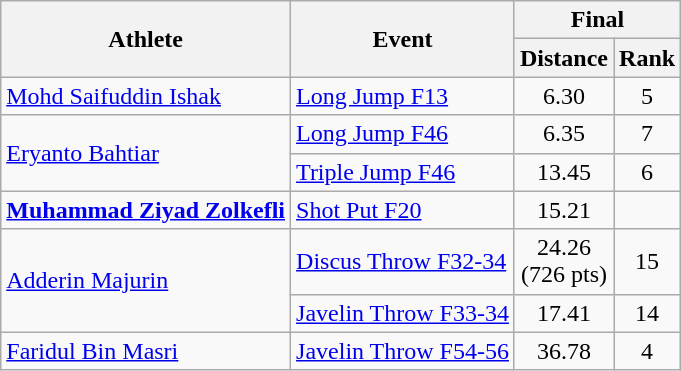<table class="wikitable">
<tr>
<th rowspan="2">Athlete</th>
<th rowspan="2">Event</th>
<th colspan="2">Final</th>
</tr>
<tr>
<th>Distance</th>
<th>Rank</th>
</tr>
<tr align=center>
<td align=left><a href='#'>Mohd Saifuddin Ishak</a></td>
<td align=left><a href='#'>Long Jump F13</a></td>
<td>6.30</td>
<td>5</td>
</tr>
<tr align=center>
<td align=left rowspan=2><a href='#'>Eryanto Bahtiar</a></td>
<td align=left><a href='#'>Long Jump F46</a></td>
<td>6.35</td>
<td>7</td>
</tr>
<tr align=center>
<td align=left><a href='#'>Triple Jump F46</a></td>
<td>13.45</td>
<td>6</td>
</tr>
<tr align=center>
<td align=left><strong><a href='#'>Muhammad Ziyad Zolkefli</a></strong></td>
<td align=left><a href='#'>Shot Put F20</a></td>
<td>15.21</td>
<td></td>
</tr>
<tr align=center>
<td align=left rowspan=2><a href='#'>Adderin Majurin</a></td>
<td align=left><a href='#'>Discus Throw F32-34</a></td>
<td>24.26<br>(726 pts)</td>
<td>15</td>
</tr>
<tr align=center>
<td align=left><a href='#'>Javelin Throw F33-34</a></td>
<td>17.41</td>
<td>14</td>
</tr>
<tr align=center>
<td align=left><a href='#'>Faridul Bin Masri</a></td>
<td align=left><a href='#'>Javelin Throw F54-56</a></td>
<td>36.78</td>
<td>4</td>
</tr>
</table>
